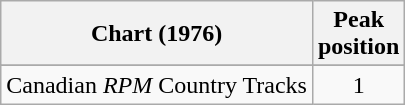<table class="wikitable sortable">
<tr>
<th align="left">Chart (1976)</th>
<th align="center">Peak<br>position</th>
</tr>
<tr>
</tr>
<tr>
<td align="left">Canadian <em>RPM</em> Country Tracks</td>
<td align="center">1</td>
</tr>
</table>
